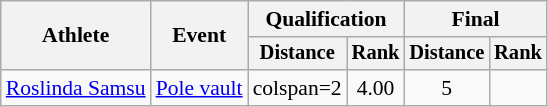<table class="wikitable" style="font-size:90%">
<tr>
<th rowspan=2>Athlete</th>
<th rowspan=2>Event</th>
<th colspan=2>Qualification</th>
<th colspan=2>Final</th>
</tr>
<tr style="font-size:95%">
<th>Distance</th>
<th>Rank</th>
<th>Distance</th>
<th>Rank</th>
</tr>
<tr align=center>
<td align=left><a href='#'>Roslinda Samsu</a></td>
<td align=left><a href='#'>Pole vault</a></td>
<td>colspan=2 </td>
<td>4.00</td>
<td>5</td>
</tr>
</table>
